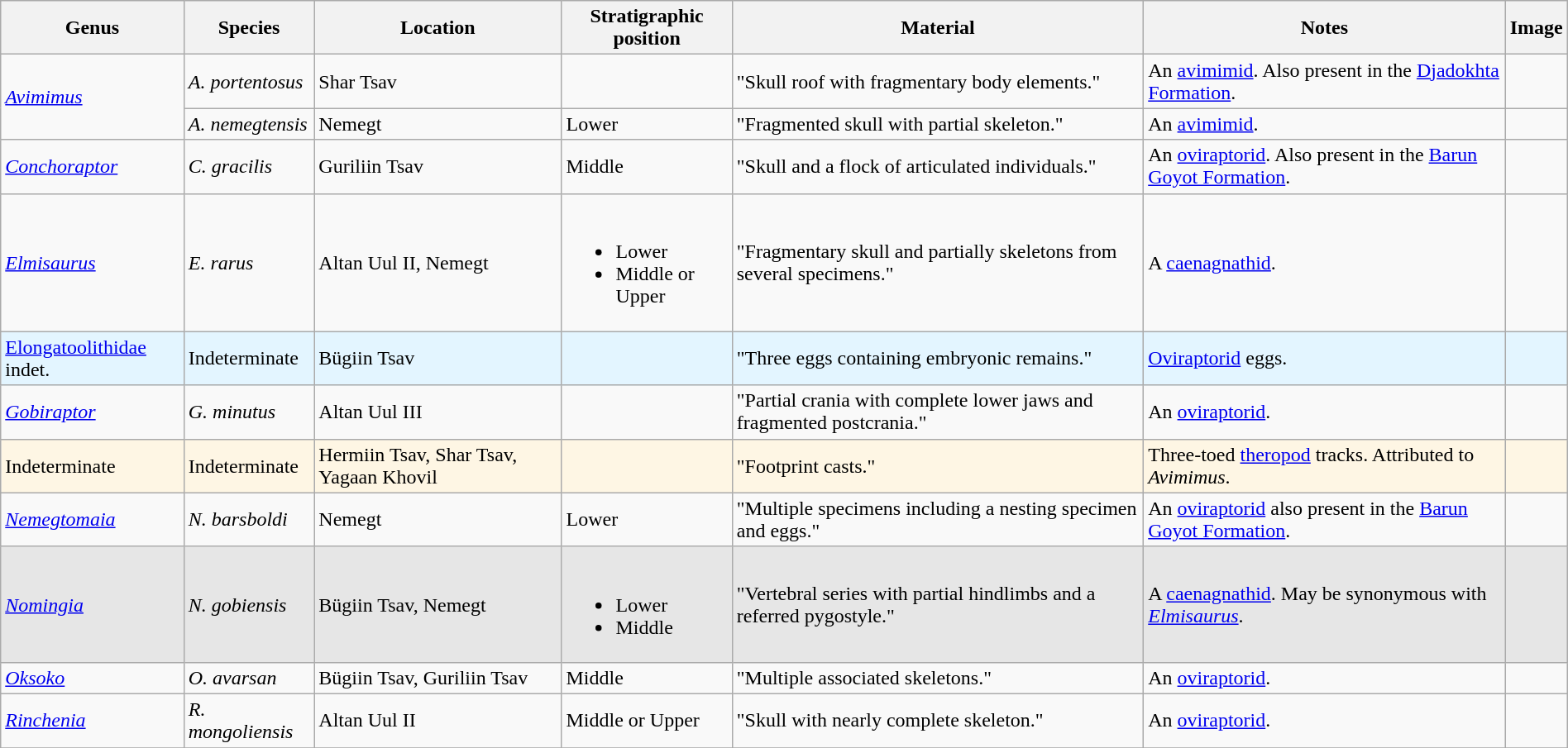<table class="wikitable" align="center" width="100%">
<tr>
<th>Genus</th>
<th>Species</th>
<th>Location</th>
<th>Stratigraphic position</th>
<th>Material</th>
<th>Notes</th>
<th>Image</th>
</tr>
<tr>
<td rowspan=2><em><a href='#'>Avimimus</a></em></td>
<td><em>A. portentosus</em></td>
<td>Shar Tsav</td>
<td></td>
<td>"Skull roof with fragmentary body elements."</td>
<td>An <a href='#'>avimimid</a>. Also present in the <a href='#'>Djadokhta Formation</a>.</td>
<td></td>
</tr>
<tr>
<td><em>A. nemegtensis</em></td>
<td>Nemegt</td>
<td>Lower</td>
<td>"Fragmented skull with partial skeleton."</td>
<td>An <a href='#'>avimimid</a>.</td>
<td></td>
</tr>
<tr>
<td><em><a href='#'>Conchoraptor</a></em></td>
<td><em>C. gracilis</em></td>
<td>Guriliin Tsav</td>
<td>Middle</td>
<td>"Skull and a flock of articulated individuals."</td>
<td>An <a href='#'>oviraptorid</a>. Also present in the <a href='#'>Barun Goyot Formation</a>.</td>
<td></td>
</tr>
<tr>
<td><em><a href='#'>Elmisaurus</a></em></td>
<td><em>E. rarus</em></td>
<td>Altan Uul II, Nemegt</td>
<td><br><ul><li>Lower</li><li>Middle or Upper</li></ul></td>
<td>"Fragmentary skull and partially skeletons from several specimens."</td>
<td>A <a href='#'>caenagnathid</a>.</td>
<td></td>
</tr>
<tr>
<td style="background:#e3f5ff;"><a href='#'>Elongatoolithidae</a> indet.</td>
<td style="background:#e3f5ff;">Indeterminate</td>
<td style="background:#e3f5ff;">Bügiin Tsav</td>
<td style="background:#e3f5ff;"></td>
<td style="background:#e3f5ff;">"Three eggs containing embryonic remains."</td>
<td style="background:#e3f5ff;"><a href='#'>Oviraptorid</a> eggs.</td>
<td style="background:#e3f5ff;"></td>
</tr>
<tr>
<td><em><a href='#'>Gobiraptor</a></em></td>
<td><em>G. minutus</em></td>
<td>Altan Uul III</td>
<td></td>
<td>"Partial crania with complete lower jaws and fragmented postcrania."</td>
<td>An <a href='#'>oviraptorid</a>.</td>
<td></td>
</tr>
<tr>
<td style="background:#fef6e4;">Indeterminate</td>
<td style="background:#fef6e4;">Indeterminate</td>
<td style="background:#fef6e4;">Hermiin Tsav, Shar Tsav, Yagaan Khovil</td>
<td style="background:#fef6e4;"></td>
<td style="background:#fef6e4;">"Footprint casts."</td>
<td style="background:#fef6e4;">Three-toed <a href='#'>theropod</a> tracks. Attributed to <em>Avimimus</em>.</td>
<td style="background:#fef6e4;"></td>
</tr>
<tr>
<td><em><a href='#'>Nemegtomaia</a></em></td>
<td><em>N. barsboldi</em></td>
<td>Nemegt</td>
<td>Lower</td>
<td>"Multiple specimens including a nesting specimen and eggs."</td>
<td>An <a href='#'>oviraptorid</a> also present in the <a href='#'>Barun Goyot Formation</a>.</td>
<td></td>
</tr>
<tr>
<td style="background:#e6e6e6;"><em><a href='#'>Nomingia</a></em></td>
<td style="background:#e6e6e6;"><em>N. gobiensis</em></td>
<td style="background:#e6e6e6;">Bügiin Tsav, Nemegt</td>
<td style="background:#e6e6e6;"><br><ul><li>Lower</li><li>Middle</li></ul></td>
<td style="background:#e6e6e6;">"Vertebral series with partial hindlimbs and a referred pygostyle."</td>
<td style="background:#e6e6e6;">A <a href='#'>caenagnathid</a>. May be synonymous with <em><a href='#'>Elmisaurus</a></em>.</td>
<td style="background:#e6e6e6;"></td>
</tr>
<tr>
<td><em><a href='#'>Oksoko</a></em></td>
<td><em>O. avarsan</em></td>
<td>Bügiin Tsav, Guriliin Tsav</td>
<td>Middle</td>
<td>"Multiple associated skeletons."</td>
<td>An <a href='#'>oviraptorid</a>.</td>
<td></td>
</tr>
<tr>
<td><em><a href='#'>Rinchenia</a></em></td>
<td><em>R. mongoliensis</em></td>
<td>Altan Uul II</td>
<td>Middle or Upper</td>
<td>"Skull with nearly complete skeleton."</td>
<td>An <a href='#'>oviraptorid</a>.</td>
<td></td>
</tr>
<tr>
</tr>
</table>
